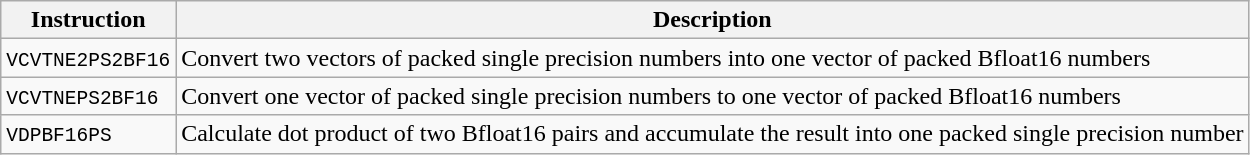<table class="wikitable">
<tr>
<th scope="col">Instruction</th>
<th scope="col">Description</th>
</tr>
<tr>
<td><code>VCVTNE2PS2BF16</code></td>
<td>Convert two vectors of packed single precision numbers into one vector of packed Bfloat16 numbers</td>
</tr>
<tr>
<td><code>VCVTNEPS2BF16</code></td>
<td>Convert one vector of packed single precision numbers to one vector of packed Bfloat16 numbers</td>
</tr>
<tr>
<td><code>VDPBF16PS</code></td>
<td>Calculate dot product of two Bfloat16 pairs and accumulate the result into one packed single precision number</td>
</tr>
</table>
